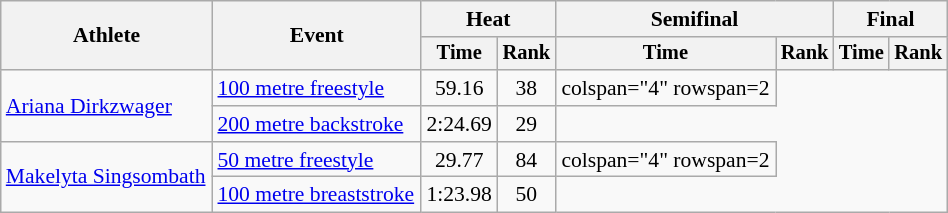<table class="wikitable" style="text-align:center; font-size:90%; width:50%;">
<tr>
<th rowspan="2">Athlete</th>
<th rowspan="2">Event</th>
<th colspan="2">Heat</th>
<th colspan="2">Semifinal</th>
<th colspan="2">Final</th>
</tr>
<tr style="font-size:95%">
<th>Time</th>
<th>Rank</th>
<th>Time</th>
<th>Rank</th>
<th>Time</th>
<th>Rank</th>
</tr>
<tr>
<td align=left rowspan=2><a href='#'>Ariana Dirkzwager</a></td>
<td align=left><a href='#'>100 metre freestyle</a></td>
<td>59.16</td>
<td>38</td>
<td>colspan="4" rowspan=2</td>
</tr>
<tr>
<td align=left><a href='#'>200 metre backstroke</a></td>
<td>2:24.69</td>
<td>29</td>
</tr>
<tr>
<td align=left rowspan=2><a href='#'>Makelyta Singsombath</a></td>
<td align=left><a href='#'>50 metre freestyle</a></td>
<td>29.77</td>
<td>84</td>
<td>colspan="4" rowspan=2</td>
</tr>
<tr>
<td align=left><a href='#'>100 metre breaststroke</a></td>
<td>1:23.98</td>
<td>50</td>
</tr>
</table>
